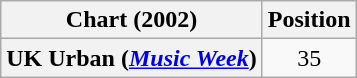<table class="wikitable plainrowheaders" style="text-align:center">
<tr>
<th>Chart (2002)</th>
<th>Position</th>
</tr>
<tr>
<th scope="row">UK Urban (<em><a href='#'>Music Week</a></em>)</th>
<td>35</td>
</tr>
</table>
